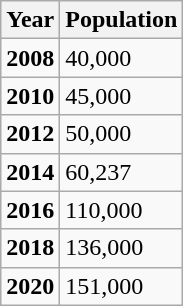<table class="wikitable">
<tr>
<th><strong>Year</strong></th>
<th><strong>Population</strong></th>
</tr>
<tr>
<td><strong>2008</strong></td>
<td>40,000</td>
</tr>
<tr>
<td><strong>2010</strong></td>
<td>45,000</td>
</tr>
<tr>
<td><strong>2012</strong></td>
<td>50,000</td>
</tr>
<tr>
<td><strong>2014</strong></td>
<td>60,237</td>
</tr>
<tr>
<td><strong>2016</strong></td>
<td>110,000</td>
</tr>
<tr>
<td><strong>2018</strong></td>
<td>136,000</td>
</tr>
<tr>
<td><strong>2020</strong></td>
<td>151,000</td>
</tr>
</table>
